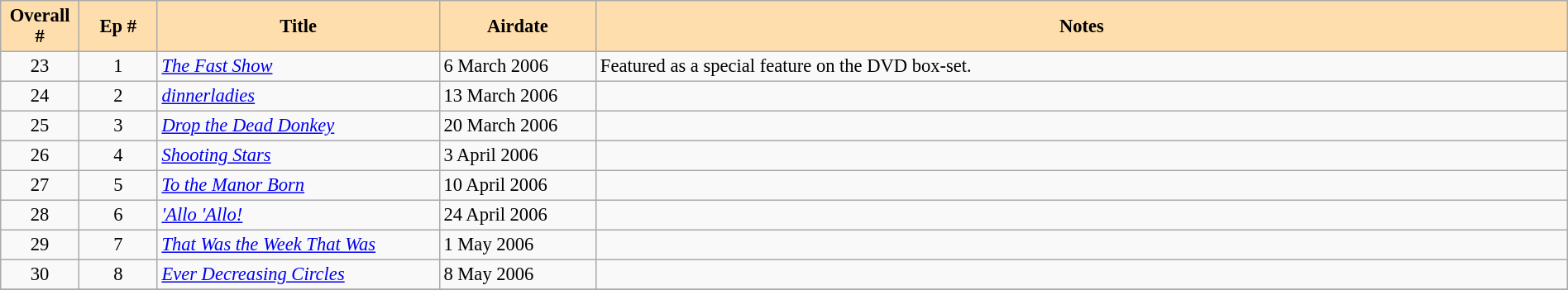<table class="wikitable" border=1 width="100%" style="font-size: 94%">
<tr>
<th style="background:#ffdead" width=5%>Overall #</th>
<th style="background:#ffdead" width=5%>Ep #</th>
<th style="background:#ffdead" width=18%>Title</th>
<th style="background:#ffdead" width=10%>Airdate</th>
<th style="background:#ffdead">Notes</th>
</tr>
<tr>
<td align="center">23</td>
<td align="center">1</td>
<td><em><a href='#'>The Fast Show</a></em></td>
<td>6 March 2006</td>
<td>Featured as a special feature on the DVD box-set.</td>
</tr>
<tr>
<td align="center">24</td>
<td align="center">2</td>
<td><em><a href='#'>dinnerladies</a></em></td>
<td>13 March 2006</td>
<td></td>
</tr>
<tr>
<td align="center">25</td>
<td align="center">3</td>
<td><em><a href='#'>Drop the Dead Donkey</a></em></td>
<td>20 March 2006</td>
<td></td>
</tr>
<tr>
<td align="center">26</td>
<td align="center">4</td>
<td><em><a href='#'>Shooting Stars</a></em></td>
<td>3 April 2006</td>
<td></td>
</tr>
<tr>
<td align="center">27</td>
<td align="center">5</td>
<td><em><a href='#'>To the Manor Born</a></em></td>
<td>10 April 2006</td>
<td></td>
</tr>
<tr>
<td align="center">28</td>
<td align="center">6</td>
<td><em><a href='#'>'Allo 'Allo!</a></em></td>
<td>24 April 2006</td>
<td></td>
</tr>
<tr>
<td align="center">29</td>
<td align="center">7</td>
<td><em><a href='#'>That Was the Week That Was</a></em></td>
<td>1 May 2006</td>
<td></td>
</tr>
<tr>
<td align="center">30</td>
<td align="center">8</td>
<td><em><a href='#'>Ever Decreasing Circles</a></em></td>
<td>8 May 2006</td>
<td></td>
</tr>
<tr>
</tr>
</table>
